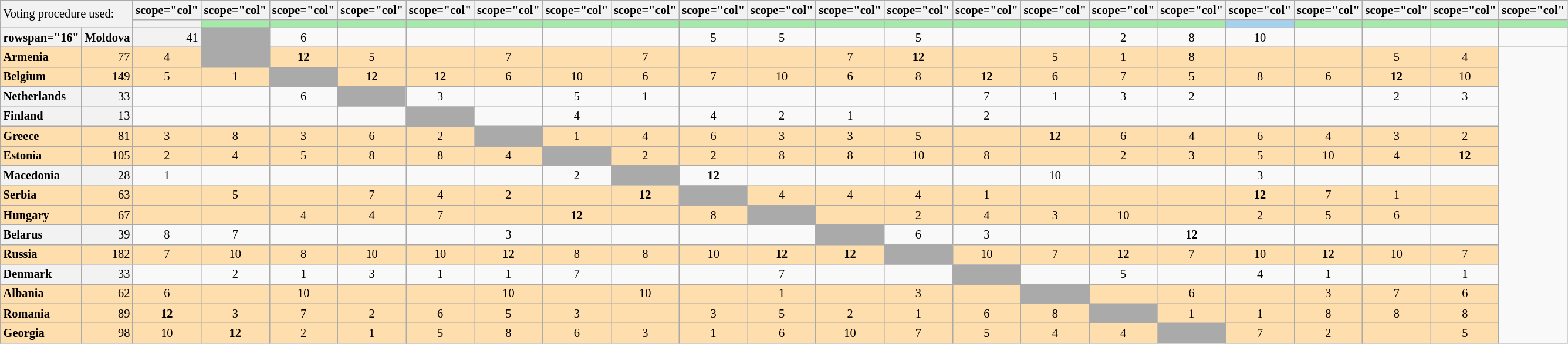<table class="wikitable plainrowheaders" style="text-align:center; font-size:85%;">
<tr>
</tr>
<tr>
<td colspan="2" rowspan="2" style="text-align:left; background:#F2F2F2">Voting procedure used:<br></td>
<th>scope="col" </th>
<th>scope="col" </th>
<th>scope="col" </th>
<th>scope="col" </th>
<th>scope="col" </th>
<th>scope="col" </th>
<th>scope="col" </th>
<th>scope="col" </th>
<th>scope="col" </th>
<th>scope="col" </th>
<th>scope="col" </th>
<th>scope="col" </th>
<th>scope="col" </th>
<th>scope="col" </th>
<th>scope="col" </th>
<th>scope="col" </th>
<th>scope="col" </th>
<th>scope="col" </th>
<th>scope="col" </th>
<th>scope="col" </th>
<th>scope="col" </th>
</tr>
<tr>
<th style="height:2px; border-top:1px solid transparent;"></th>
<th style="background:#A4EAA9;"></th>
<th style="background:#A4EAA9;"></th>
<th style="background:#A4EAA9;"></th>
<th style="background:#A4EAA9;"></th>
<th style="background:#A4EAA9;"></th>
<th style="background:#A4EAA9;"></th>
<th style="background:#A4EAA9;"></th>
<th style="background:#A4EAA9;"></th>
<th style="background:#A4EAA9;"></th>
<th style="background:#A4EAA9;"></th>
<th style="background:#A4EAA9;"></th>
<th style="background:#A4EAA9;"></th>
<th style="background:#A4EAA9;"></th>
<th style="background:#A4EAA9;"></th>
<th style="background:#A4EAA9;"></th>
<th style="background:#A4D1EF;"></th>
<th style="background:#A4EAA9;"></th>
<th style="background:#A4EAA9;"></th>
<th style="background:#A4EAA9;"></th>
<th style="background:#A4EAA9;"></th>
</tr>
<tr>
<th>rowspan="16" </th>
<th scope="row" style="text-align:left; background:#f2f2f2;">Moldova</th>
<td style="text-align:right; background:#f2f2f2;">41</td>
<td style="text-align:left; background:#AAAAAA;"></td>
<td>6</td>
<td></td>
<td></td>
<td></td>
<td></td>
<td></td>
<td>5</td>
<td>5</td>
<td></td>
<td>5</td>
<td></td>
<td></td>
<td>2</td>
<td>8</td>
<td>10</td>
<td></td>
<td></td>
<td></td>
<td></td>
</tr>
<tr style="background:#ffdead;">
<th scope="row" style="text-align:left; font-weight:bold; background:#ffdead;">Armenia</th>
<td style="text-align:right;">77</td>
<td>4</td>
<td style="text-align:left; background:#AAAAAA;"></td>
<td><strong>12</strong></td>
<td>5</td>
<td></td>
<td>7</td>
<td></td>
<td>7</td>
<td></td>
<td></td>
<td>7</td>
<td><strong>12</strong></td>
<td></td>
<td>5</td>
<td>1</td>
<td>8</td>
<td></td>
<td></td>
<td>5</td>
<td>4</td>
</tr>
<tr style="background:#ffdead;">
<th scope="row" style="text-align:left; font-weight:bold; background:#ffdead;">Belgium</th>
<td style="text-align:right;">149</td>
<td>5</td>
<td>1</td>
<td style="text-align:left; background:#AAAAAA;"></td>
<td><strong>12</strong></td>
<td><strong>12</strong></td>
<td>6</td>
<td>10</td>
<td>6</td>
<td>7</td>
<td>10</td>
<td>6</td>
<td>8</td>
<td><strong>12</strong></td>
<td>6</td>
<td>7</td>
<td>5</td>
<td>8</td>
<td>6</td>
<td><strong>12</strong></td>
<td>10</td>
</tr>
<tr>
<th scope="row" style="text-align:left; background:#f2f2f2;">Netherlands</th>
<td style="text-align:right; background:#f2f2f2;">33</td>
<td></td>
<td></td>
<td>6</td>
<td style="text-align:left; background:#AAAAAA;"></td>
<td>3</td>
<td></td>
<td>5</td>
<td>1</td>
<td></td>
<td></td>
<td></td>
<td></td>
<td>7</td>
<td>1</td>
<td>3</td>
<td>2</td>
<td></td>
<td></td>
<td>2</td>
<td>3</td>
</tr>
<tr>
<th scope="row" style="text-align:left; background:#f2f2f2;">Finland</th>
<td style="text-align:right; background:#f2f2f2;">13</td>
<td></td>
<td></td>
<td></td>
<td></td>
<td style="text-align:left; background:#AAAAAA;"></td>
<td></td>
<td>4</td>
<td></td>
<td>4</td>
<td>2</td>
<td>1</td>
<td></td>
<td>2</td>
<td></td>
<td></td>
<td></td>
<td></td>
<td></td>
<td></td>
<td></td>
</tr>
<tr style="background:#ffdead;">
<th scope="row" style="text-align:left; font-weight:bold; background:#ffdead;">Greece</th>
<td style="text-align:right;">81</td>
<td>3</td>
<td>8</td>
<td>3</td>
<td>6</td>
<td>2</td>
<td style="text-align:left; background:#AAAAAA;"></td>
<td>1</td>
<td>4</td>
<td>6</td>
<td>3</td>
<td>3</td>
<td>5</td>
<td></td>
<td><strong>12</strong></td>
<td>6</td>
<td>4</td>
<td>6</td>
<td>4</td>
<td>3</td>
<td>2</td>
</tr>
<tr style="background:#ffdead;">
<th scope="row" style="text-align:left; font-weight:bold; background:#ffdead;">Estonia</th>
<td style="text-align:right;">105</td>
<td>2</td>
<td>4</td>
<td>5</td>
<td>8</td>
<td>8</td>
<td>4</td>
<td style="text-align:left; background:#AAAAAA;"></td>
<td>2</td>
<td>2</td>
<td>8</td>
<td>8</td>
<td>10</td>
<td>8</td>
<td></td>
<td>2</td>
<td>3</td>
<td>5</td>
<td>10</td>
<td>4</td>
<td><strong>12</strong></td>
</tr>
<tr>
<th scope="row" style="text-align:left; background:#f2f2f2;">Macedonia</th>
<td style="text-align:right; background:#f2f2f2;">28</td>
<td>1</td>
<td></td>
<td></td>
<td></td>
<td></td>
<td></td>
<td>2</td>
<td style="text-align:left; background:#AAAAAA;"></td>
<td><strong>12</strong></td>
<td></td>
<td></td>
<td></td>
<td></td>
<td>10</td>
<td></td>
<td></td>
<td>3</td>
<td></td>
<td></td>
<td></td>
</tr>
<tr style="background:#ffdead;">
<th scope="row" style="text-align:left; font-weight:bold; background:#ffdead;">Serbia</th>
<td style="text-align:right;">63</td>
<td></td>
<td>5</td>
<td></td>
<td>7</td>
<td>4</td>
<td>2</td>
<td></td>
<td><strong>12</strong></td>
<td style="text-align:left; background:#AAAAAA;"></td>
<td>4</td>
<td>4</td>
<td>4</td>
<td>1</td>
<td></td>
<td></td>
<td></td>
<td><strong>12</strong></td>
<td>7</td>
<td>1</td>
<td></td>
</tr>
<tr style="background:#ffdead;">
<th scope="row" style="text-align:left; font-weight:bold; background:#ffdead;">Hungary</th>
<td style="text-align:right;">67</td>
<td></td>
<td></td>
<td>4</td>
<td>4</td>
<td>7</td>
<td></td>
<td><strong>12</strong></td>
<td></td>
<td>8</td>
<td style="text-align:left; background:#AAAAAA;"></td>
<td></td>
<td>2</td>
<td>4</td>
<td>3</td>
<td>10</td>
<td></td>
<td>2</td>
<td>5</td>
<td>6</td>
<td></td>
</tr>
<tr>
<th scope="row" style="text-align:left; background:#f2f2f2;">Belarus</th>
<td style="text-align:right; background:#f2f2f2;">39</td>
<td>8</td>
<td>7</td>
<td></td>
<td></td>
<td></td>
<td>3</td>
<td></td>
<td></td>
<td></td>
<td></td>
<td style="text-align:left; background:#AAAAAA;"></td>
<td>6</td>
<td>3</td>
<td></td>
<td></td>
<td><strong>12</strong></td>
<td></td>
<td></td>
<td></td>
<td></td>
</tr>
<tr style="background:#ffdead;">
<th scope="row" style="text-align:left; font-weight:bold; background:#ffdead;">Russia</th>
<td style="text-align:right;">182</td>
<td>7</td>
<td>10</td>
<td>8</td>
<td>10</td>
<td>10</td>
<td><strong>12</strong></td>
<td>8</td>
<td>8</td>
<td>10</td>
<td><strong>12</strong></td>
<td><strong>12</strong></td>
<td style="text-align:left; background:#AAAAAA;"></td>
<td>10</td>
<td>7</td>
<td><strong>12</strong></td>
<td>7</td>
<td>10</td>
<td><strong>12</strong></td>
<td>10</td>
<td>7</td>
</tr>
<tr>
<th scope="row" style="text-align:left; background:#f2f2f2;">Denmark</th>
<td style="text-align:right; background:#f2f2f2;">33</td>
<td></td>
<td>2</td>
<td>1</td>
<td>3</td>
<td>1</td>
<td>1</td>
<td>7</td>
<td></td>
<td></td>
<td>7</td>
<td></td>
<td></td>
<td style="text-align:left; background:#AAAAAA;"></td>
<td></td>
<td>5</td>
<td></td>
<td>4</td>
<td>1</td>
<td></td>
<td>1</td>
</tr>
<tr style="background:#ffdead;">
<th scope="row" style="text-align:left; font-weight:bold; background:#ffdead;">Albania</th>
<td style="text-align:right;">62</td>
<td>6</td>
<td></td>
<td>10</td>
<td></td>
<td></td>
<td>10</td>
<td></td>
<td>10</td>
<td></td>
<td>1</td>
<td></td>
<td>3</td>
<td></td>
<td style="text-align:left; background:#AAAAAA;"></td>
<td></td>
<td>6</td>
<td></td>
<td>3</td>
<td>7</td>
<td>6</td>
</tr>
<tr style="background:#ffdead;">
<th scope="row" style="text-align:left; font-weight:bold; background:#ffdead;">Romania</th>
<td style="text-align:right;">89</td>
<td><strong>12</strong></td>
<td>3</td>
<td>7</td>
<td>2</td>
<td>6</td>
<td>5</td>
<td>3</td>
<td></td>
<td>3</td>
<td>5</td>
<td>2</td>
<td>1</td>
<td>6</td>
<td>8</td>
<td style="text-align:left; background:#AAAAAA;"></td>
<td>1</td>
<td>1</td>
<td>8</td>
<td>8</td>
<td>8</td>
</tr>
<tr style="background:#ffdead;">
<th scope="row" style="text-align:left; font-weight:bold; background:#ffdead;">Georgia</th>
<td style="text-align:right;">98</td>
<td>10</td>
<td><strong>12</strong></td>
<td>2</td>
<td>1</td>
<td>5</td>
<td>8</td>
<td>6</td>
<td>3</td>
<td>1</td>
<td>6</td>
<td>10</td>
<td>7</td>
<td>5</td>
<td>4</td>
<td>4</td>
<td style="text-align:left; background:#AAAAAA;"></td>
<td>7</td>
<td>2</td>
<td></td>
<td>5</td>
</tr>
</table>
